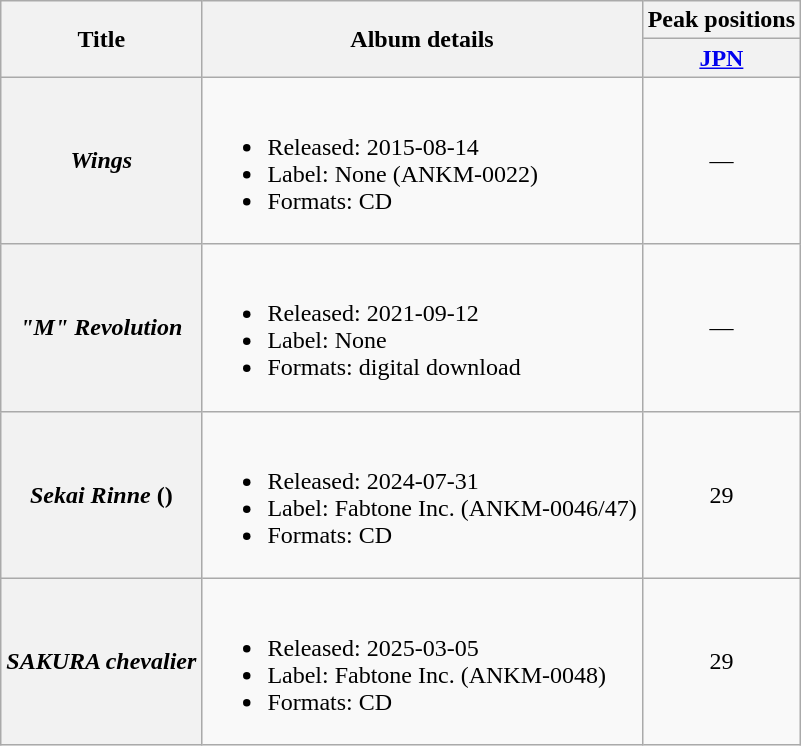<table class="wikitable plainrowheaders">
<tr>
<th scope="col" rowspan="2">Title</th>
<th scope="col" rowspan="2">Album details</th>
<th scope="col" colspan="1">Peak positions</th>
</tr>
<tr>
<th scope="col"><a href='#'>JPN</a><br></th>
</tr>
<tr>
<th scope="row"><em>Wings</em></th>
<td><br><ul><li>Released: 2015-08-14</li><li>Label: None (ANKM-0022)</li><li>Formats: CD</li></ul></td>
<td align="center">—</td>
</tr>
<tr>
<th scope="row"><em>"M" Revolution</em></th>
<td><br><ul><li>Released: 2021-09-12</li><li>Label: None</li><li>Formats: digital download</li></ul></td>
<td align="center">—</td>
</tr>
<tr>
<th scope="row"><em>Sekai Rinne</em> ()</th>
<td><br><ul><li>Released: 2024-07-31</li><li>Label: Fabtone Inc. (ANKM-0046/47)</li><li>Formats: CD</li></ul></td>
<td align="center">29</td>
</tr>
<tr>
<th scope="row"><em>SAKURA chevalier</em></th>
<td><br><ul><li>Released: 2025-03-05</li><li>Label: Fabtone Inc. (ANKM-0048)</li><li>Formats: CD</li></ul></td>
<td align="center">29</td>
</tr>
</table>
